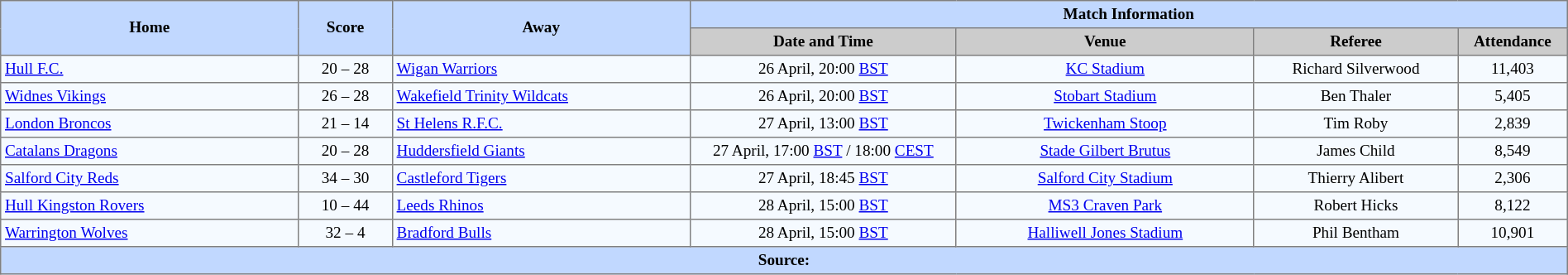<table border=1 style="border-collapse:collapse; font-size:80%; text-align:center;" cellpadding=3 cellspacing=0 width=100%>
<tr bgcolor=#C1D8FF>
<th rowspan=2 width=19%>Home</th>
<th rowspan=2 width=6%>Score</th>
<th rowspan=2 width=19%>Away</th>
<th colspan=6>Match Information</th>
</tr>
<tr bgcolor=#CCCCCC>
<th width=17%>Date and Time</th>
<th width=19%>Venue</th>
<th width=13%>Referee</th>
<th width=7%>Attendance</th>
</tr>
<tr bgcolor=#F5FAFF>
<td align=left> <a href='#'>Hull F.C.</a></td>
<td>20 – 28</td>
<td align=left> <a href='#'>Wigan Warriors</a></td>
<td>26 April, 20:00 <a href='#'>BST</a></td>
<td><a href='#'>KC Stadium</a></td>
<td>Richard Silverwood</td>
<td>11,403</td>
</tr>
<tr bgcolor=#F5FAFF>
<td align=left> <a href='#'>Widnes Vikings</a></td>
<td>26 – 28</td>
<td align=left> <a href='#'>Wakefield Trinity Wildcats</a></td>
<td>26 April, 20:00 <a href='#'>BST</a></td>
<td><a href='#'>Stobart Stadium</a></td>
<td>Ben Thaler</td>
<td>5,405</td>
</tr>
<tr bgcolor=#F5FAFF>
<td align=left> <a href='#'>London Broncos</a></td>
<td>21 – 14</td>
<td align=left> <a href='#'>St Helens R.F.C.</a></td>
<td>27 April, 13:00 <a href='#'>BST</a></td>
<td><a href='#'>Twickenham Stoop</a></td>
<td>Tim Roby</td>
<td>2,839</td>
</tr>
<tr bgcolor=#F5FAFF>
<td align=left> <a href='#'>Catalans Dragons</a></td>
<td>20 – 28</td>
<td align=left> <a href='#'>Huddersfield Giants</a></td>
<td>27 April, 17:00 <a href='#'>BST</a> / 18:00 <a href='#'>CEST</a></td>
<td><a href='#'>Stade Gilbert Brutus</a></td>
<td>James Child</td>
<td>8,549</td>
</tr>
<tr bgcolor=#F5FAFF>
<td align=left> <a href='#'>Salford City Reds</a></td>
<td>34 – 30</td>
<td align=left> <a href='#'>Castleford Tigers</a></td>
<td>27 April, 18:45 <a href='#'>BST</a></td>
<td><a href='#'>Salford City Stadium</a></td>
<td>Thierry Alibert</td>
<td>2,306</td>
</tr>
<tr bgcolor=#F5FAFF>
<td align=left> <a href='#'>Hull Kingston Rovers</a></td>
<td>10 – 44</td>
<td align=left> <a href='#'>Leeds Rhinos</a></td>
<td>28 April, 15:00 <a href='#'>BST</a></td>
<td><a href='#'>MS3 Craven Park</a></td>
<td>Robert Hicks</td>
<td>8,122</td>
</tr>
<tr bgcolor=#F5FAFF>
<td align=left> <a href='#'>Warrington Wolves</a></td>
<td>32 – 4</td>
<td align=left> <a href='#'>Bradford Bulls</a></td>
<td>28 April, 15:00 <a href='#'>BST</a></td>
<td><a href='#'>Halliwell Jones Stadium</a></td>
<td>Phil Bentham</td>
<td>10,901</td>
</tr>
<tr bgcolor=#C1D8FF>
<th colspan=12>Source:</th>
</tr>
</table>
